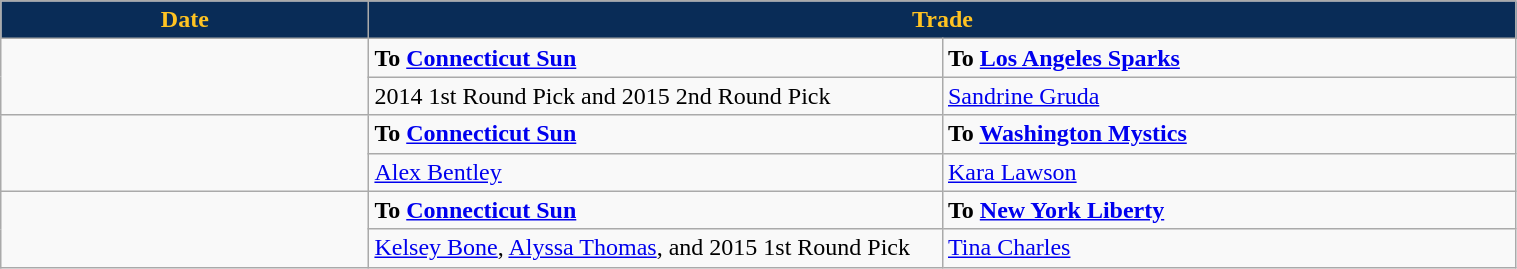<table class="wikitable" style="width:80%">
<tr>
<th style="background:#092C57;color:#FFC322; width=125">Date</th>
<th style="background:#092C57;color:#FFC322;" colspan=2>Trade</th>
</tr>
<tr>
<td rowspan=2></td>
<td width=375><strong>To <a href='#'>Connecticut Sun</a></strong></td>
<td width=375><strong>To <a href='#'>Los Angeles Sparks</a></strong></td>
</tr>
<tr>
<td>2014 1st Round Pick and 2015 2nd Round Pick</td>
<td><a href='#'>Sandrine Gruda</a></td>
</tr>
<tr>
<td rowspan=2></td>
<td width=375><strong>To <a href='#'>Connecticut Sun</a></strong></td>
<td width=375><strong>To <a href='#'>Washington Mystics</a></strong></td>
</tr>
<tr>
<td><a href='#'>Alex Bentley</a></td>
<td><a href='#'>Kara Lawson</a></td>
</tr>
<tr>
<td rowspan=2></td>
<td width=375><strong>To <a href='#'>Connecticut Sun</a></strong></td>
<td width=375><strong>To <a href='#'>New York Liberty</a></strong></td>
</tr>
<tr>
<td><a href='#'>Kelsey Bone</a>, <a href='#'>Alyssa Thomas</a>, and 2015 1st Round Pick</td>
<td><a href='#'>Tina Charles</a></td>
</tr>
</table>
